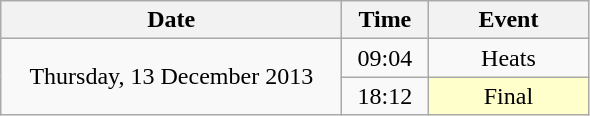<table class = "wikitable" style="text-align:center;">
<tr>
<th width=220>Date</th>
<th width=50>Time</th>
<th width=100>Event</th>
</tr>
<tr>
<td rowspan=2>Thursday, 13 December 2013</td>
<td>09:04</td>
<td>Heats</td>
</tr>
<tr>
<td>18:12</td>
<td bgcolor=ffffcc>Final</td>
</tr>
</table>
